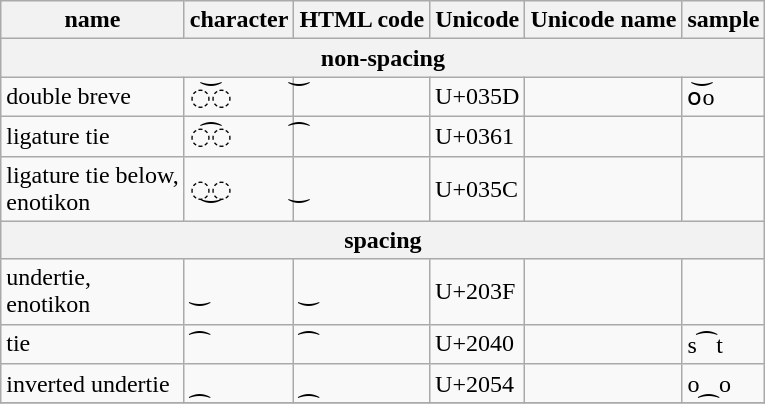<table class="wikitable unicode">
<tr>
<th>name</th>
<th>character</th>
<th>HTML code</th>
<th>Unicode</th>
<th>Unicode name</th>
<th>sample</th>
</tr>
<tr>
<th colspan="6">non-spacing</th>
</tr>
<tr>
<td>double breve</td>
<td>◌͝◌</td>
<td>&#861;</td>
<td>U+035D</td>
<td></td>
<td>o͝o</td>
</tr>
<tr>
<td>ligature tie</td>
<td>◌͡◌</td>
<td>&#865;</td>
<td>U+0361</td>
<td></td>
<td></td>
</tr>
<tr>
<td>ligature tie below, <br>enotikon</td>
<td>◌͜◌</td>
<td>&#860;</td>
<td>U+035C</td>
<td></td>
<td></td>
</tr>
<tr>
<th colspan="6">spacing</th>
</tr>
<tr>
<td>undertie, <br>enotikon</td>
<td>‿</td>
<td>&#8255;</td>
<td>U+203F</td>
<td></td>
<td></td>
</tr>
<tr>
<td>tie</td>
<td>⁀</td>
<td>&#8256;</td>
<td>U+2040</td>
<td></td>
<td>s⁀t</td>
</tr>
<tr>
<td>inverted undertie</td>
<td>⁔</td>
<td>&#8276;</td>
<td>U+2054</td>
<td></td>
<td>o⁔o</td>
</tr>
<tr>
</tr>
</table>
